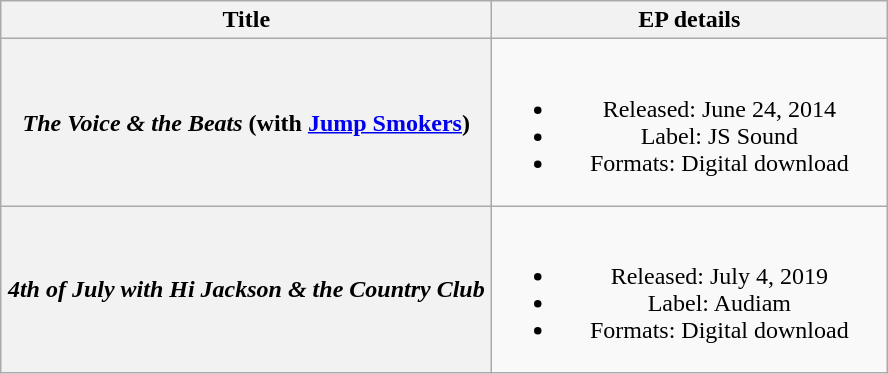<table class="wikitable plainrowheaders" style="text-align:center;">
<tr>
<th scope="col" style="width:20em;">Title</th>
<th scope="col" style="width:16em;">EP details</th>
</tr>
<tr>
<th scope="row"><em>The Voice & the Beats</em> <span>(with <a href='#'>Jump Smokers</a>)</span></th>
<td><br><ul><li>Released: June 24, 2014</li><li>Label: JS Sound</li><li>Formats: Digital download</li></ul></td>
</tr>
<tr>
<th scope="row"><em>4th of July with Hi Jackson & the Country Club</em></th>
<td><br><ul><li>Released: July 4, 2019</li><li>Label: Audiam</li><li>Formats: Digital download</li></ul></td>
</tr>
</table>
